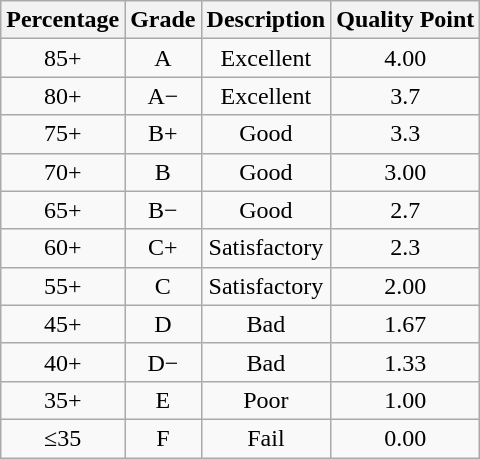<table class="wikitable" style="text-align:center;">
<tr>
<th>Percentage</th>
<th>Grade</th>
<th>Description</th>
<th>Quality Point</th>
</tr>
<tr>
<td>85+</td>
<td>A</td>
<td>Excellent</td>
<td>4.00</td>
</tr>
<tr>
<td>80+</td>
<td>A−</td>
<td>Excellent</td>
<td>3.7</td>
</tr>
<tr>
<td>75+</td>
<td>B+</td>
<td>Good</td>
<td>3.3</td>
</tr>
<tr>
<td>70+</td>
<td>B</td>
<td>Good</td>
<td>3.00</td>
</tr>
<tr>
<td>65+</td>
<td>B−</td>
<td>Good</td>
<td>2.7</td>
</tr>
<tr>
<td>60+</td>
<td>C+</td>
<td>Satisfactory</td>
<td>2.3</td>
</tr>
<tr>
<td>55+</td>
<td>C</td>
<td>Satisfactory</td>
<td>2.00</td>
</tr>
<tr>
<td>45+</td>
<td>D</td>
<td>Bad</td>
<td>1.67</td>
</tr>
<tr>
<td>40+</td>
<td>D−</td>
<td>Bad</td>
<td>1.33</td>
</tr>
<tr>
<td>35+</td>
<td>E</td>
<td>Poor</td>
<td>1.00</td>
</tr>
<tr>
<td>≤35</td>
<td>F</td>
<td>Fail</td>
<td>0.00</td>
</tr>
</table>
